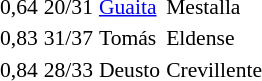<table style="font-size: 90%; border-collapse:collapse" border=0 cellspacing=0 cellpadding=2>
<tr bgcolor=#DCDCDC>
</tr>
<tr>
<td>0,64</td>
<td>20/31</td>
<td><a href='#'>Guaita</a></td>
<td>Mestalla</td>
</tr>
<tr>
<td>0,83</td>
<td>31/37</td>
<td>Tomás</td>
<td>Eldense</td>
</tr>
<tr>
<td>0,84</td>
<td>28/33</td>
<td>Deusto</td>
<td>Crevillente</td>
</tr>
</table>
